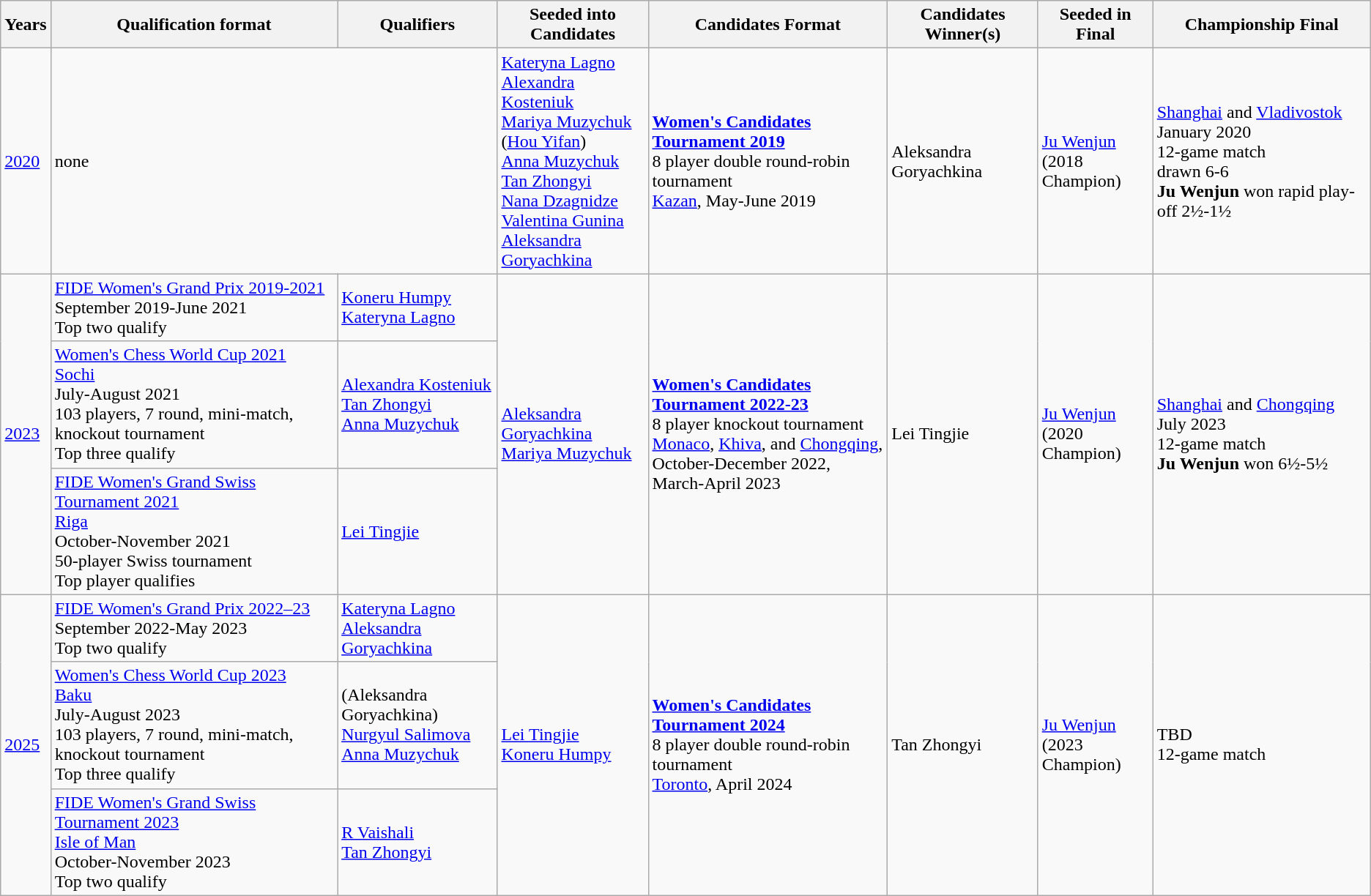<table class="wikitable">
<tr>
<th>Years</th>
<th>Qualification format</th>
<th>Qualifiers</th>
<th>Seeded into Candidates</th>
<th>Candidates Format</th>
<th>Candidates Winner(s)</th>
<th>Seeded in Final</th>
<th>Championship Final</th>
</tr>
<tr>
<td><a href='#'>2020</a></td>
<td colspan="2">none</td>
<td><a href='#'>Kateryna Lagno</a><br><a href='#'>Alexandra Kosteniuk</a><br><a href='#'>Mariya Muzychuk</a><br>(<a href='#'>Hou Yifan</a>)<br><a href='#'>Anna Muzychuk</a><br><a href='#'>Tan Zhongyi</a><br><a href='#'>Nana Dzagnidze</a><br><a href='#'>Valentina Gunina</a><br><a href='#'>Aleksandra Goryachkina</a></td>
<td><strong><a href='#'>Women's Candidates Tournament 2019</a></strong><br>8 player double round-robin tournament<br><a href='#'>Kazan</a>, May-June 2019</td>
<td>Aleksandra Goryachkina</td>
<td><a href='#'>Ju Wenjun</a><br>(2018 Champion)</td>
<td><a href='#'>Shanghai</a> and <a href='#'>Vladivostok</a><br>January 2020<br>12-game match<br>drawn 6-6<br><strong>Ju Wenjun</strong> won rapid play-off 2½-1½</td>
</tr>
<tr>
<td rowspan="3"><a href='#'>2023</a></td>
<td><a href='#'>FIDE Women's Grand Prix 2019-2021</a><br>September 2019-June 2021<br>Top two qualify</td>
<td><a href='#'>Koneru Humpy</a><br><a href='#'>Kateryna Lagno</a></td>
<td rowspan="3"><a href='#'>Aleksandra Goryachkina</a><br><a href='#'>Mariya Muzychuk</a></td>
<td rowspan="3"><strong><a href='#'>Women's Candidates Tournament 2022-23</a></strong><br>8 player knockout tournament<br><a href='#'>Monaco</a>, <a href='#'>Khiva</a>, and <a href='#'>Chongqing</a>,<br>October-December 2022, March-April 2023</td>
<td rowspan="3">Lei Tingjie</td>
<td rowspan="3"><a href='#'>Ju Wenjun</a><br>(2020 Champion)</td>
<td rowspan="3"><a href='#'>Shanghai</a> and <a href='#'>Chongqing</a><br>July 2023<br>12-game match<br><strong>Ju Wenjun</strong> won 6½-5½</td>
</tr>
<tr>
<td><a href='#'>Women's Chess World Cup 2021</a><br><a href='#'>Sochi</a><br>July-August 2021<br>103 players, 7 round, mini-match, knockout tournament<br>Top three qualify</td>
<td><a href='#'>Alexandra Kosteniuk</a><br><a href='#'>Tan Zhongyi</a><br><a href='#'>Anna Muzychuk</a></td>
</tr>
<tr>
<td><a href='#'>FIDE Women's Grand Swiss Tournament 2021</a><br><a href='#'>Riga</a><br>October-November 2021<br>50-player Swiss tournament<br>Top player qualifies</td>
<td><a href='#'>Lei Tingjie</a></td>
</tr>
<tr>
<td rowspan="3"><a href='#'>2025</a></td>
<td><a href='#'>FIDE Women's Grand Prix 2022–23</a><br>September 2022-May 2023<br>Top two qualify</td>
<td><a href='#'>Kateryna Lagno</a><br><a href='#'>Aleksandra Goryachkina</a></td>
<td rowspan="3"><a href='#'>Lei Tingjie</a><br><a href='#'>Koneru Humpy</a></td>
<td rowspan="3"><strong><a href='#'>Women's Candidates Tournament 2024</a></strong><br>8 player double round-robin tournament<br><a href='#'>Toronto</a>, April 2024</td>
<td rowspan="3">Tan Zhongyi</td>
<td rowspan="3"><a href='#'>Ju Wenjun</a><br>(2023 Champion)</td>
<td rowspan="3">TBD<br>12-game match</td>
</tr>
<tr>
<td><a href='#'>Women's Chess World Cup 2023</a><br><a href='#'>Baku</a><br>July-August 2023<br>103 players, 7 round, mini-match, knockout tournament<br>Top three qualify</td>
<td>(Aleksandra Goryachkina)<br><a href='#'>Nurgyul Salimova</a><br><a href='#'>Anna Muzychuk</a></td>
</tr>
<tr>
<td><a href='#'>FIDE Women's Grand Swiss Tournament 2023</a><br><a href='#'>Isle of Man</a><br>October-November 2023<br>Top two qualify</td>
<td><a href='#'>R Vaishali</a><br><a href='#'>Tan Zhongyi</a></td>
</tr>
</table>
